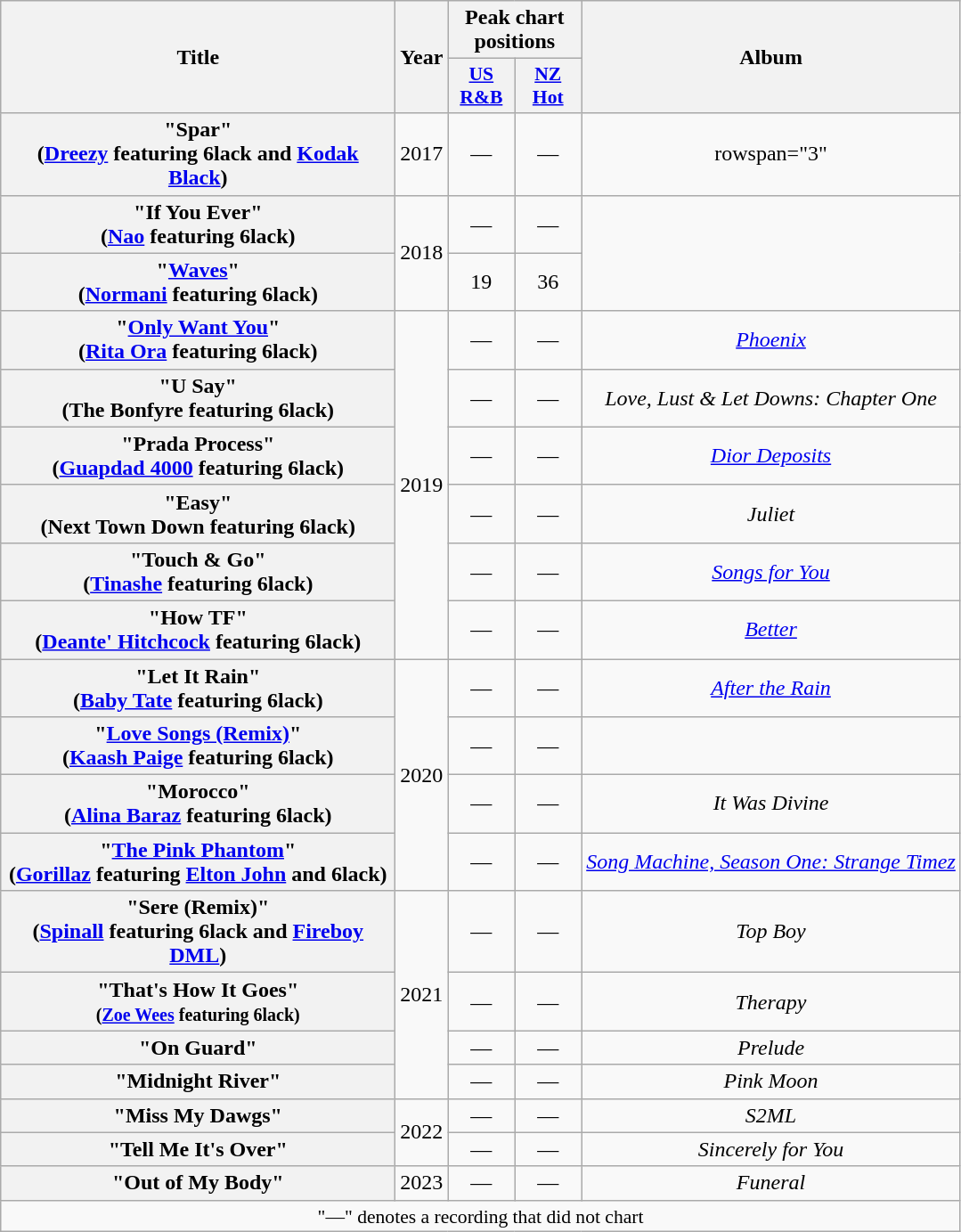<table class="wikitable plainrowheaders" style="text-align:center;">
<tr>
<th scope="col" rowspan="2" style="width:18em;">Title</th>
<th scope="col" rowspan="2">Year</th>
<th scope="col" colspan="2">Peak chart positions</th>
<th scope="col" rowspan="2">Album</th>
</tr>
<tr>
<th scope="col" style="width:3em;font-size:90%;"><a href='#'>US<br>R&B</a><br></th>
<th scope="col" style="width:3em;font-size:90%;"><a href='#'>NZ<br>Hot</a><br></th>
</tr>
<tr>
<th scope="row">"Spar"<br><span>(<a href='#'>Dreezy</a> featuring 6lack and <a href='#'>Kodak Black</a>)</span></th>
<td>2017</td>
<td>—</td>
<td>—</td>
<td>rowspan="3" </td>
</tr>
<tr>
<th scope="row">"If You Ever"<br><span>(<a href='#'>Nao</a> featuring 6lack)</span></th>
<td rowspan="2">2018</td>
<td>—</td>
<td>—</td>
</tr>
<tr>
<th scope="row">"<a href='#'>Waves</a>"<br><span>(<a href='#'>Normani</a> featuring 6lack)</span></th>
<td>19</td>
<td>36</td>
</tr>
<tr>
<th scope="row">"<a href='#'>Only Want You</a>"<br><span>(<a href='#'>Rita Ora</a> featuring 6lack)</span></th>
<td rowspan="6">2019</td>
<td>—</td>
<td>—</td>
<td><em><a href='#'>Phoenix</a></em></td>
</tr>
<tr>
<th scope="row">"U Say"<br><span>(The Bonfyre featuring 6lack)</span></th>
<td>—</td>
<td>—</td>
<td><em>Love, Lust & Let Downs: Chapter One</em></td>
</tr>
<tr>
<th scope="row">"Prada Process"<br><span>(<a href='#'>Guapdad 4000</a> featuring 6lack)</span></th>
<td>—</td>
<td>—</td>
<td><em><a href='#'>Dior Deposits</a></em></td>
</tr>
<tr>
<th scope="row">"Easy"<br><span>(Next Town Down featuring 6lack)</span></th>
<td>—</td>
<td>—</td>
<td><em>Juliet</em></td>
</tr>
<tr>
<th scope="row">"Touch & Go"<br><span>(<a href='#'>Tinashe</a> featuring 6lack)</span></th>
<td>—</td>
<td>—</td>
<td><em><a href='#'>Songs for You</a></em></td>
</tr>
<tr>
<th scope="row">"How TF"<br><span>(<a href='#'>Deante' Hitchcock</a> featuring 6lack)</span></th>
<td>—</td>
<td>—</td>
<td><em><a href='#'>Better</a></em></td>
</tr>
<tr>
<th scope="row">"Let It Rain"<br><span>(<a href='#'>Baby Tate</a> featuring 6lack)</span></th>
<td rowspan="4">2020</td>
<td>—</td>
<td>—</td>
<td><em><a href='#'>After the Rain</a></em></td>
</tr>
<tr>
<th scope="row">"<a href='#'>Love Songs (Remix)</a>"<br><span>(<a href='#'>Kaash Paige</a> featuring 6lack)</span></th>
<td>—</td>
<td>—</td>
<td></td>
</tr>
<tr>
<th scope="row">"Morocco"<br><span>(<a href='#'>Alina Baraz</a> featuring 6lack)</span></th>
<td>—</td>
<td>—</td>
<td><em>It Was Divine</em></td>
</tr>
<tr>
<th scope="row">"<a href='#'>The Pink Phantom</a>"<br><span>(<a href='#'>Gorillaz</a> featuring <a href='#'>Elton John</a> and 6lack)</span></th>
<td>—</td>
<td>—</td>
<td><em><a href='#'>Song Machine, Season One: Strange Timez</a></em></td>
</tr>
<tr>
<th scope="row">"Sere (Remix)"<br><span>(<a href='#'>Spinall</a> featuring 6lack and <a href='#'>Fireboy DML</a>)</span></th>
<td rowspan="4">2021</td>
<td>—</td>
<td>—</td>
<td><em>Top Boy</em></td>
</tr>
<tr>
<th scope="row">"That's How It Goes"<br><small>(<a href='#'>Zoe Wees</a> featuring 6lack)</small></th>
<td>—</td>
<td>—</td>
<td><em>Therapy</em></td>
</tr>
<tr>
<th scope="row">"On Guard"<br></th>
<td>—</td>
<td>—</td>
<td><em>Prelude</em></td>
</tr>
<tr>
<th scope="row">"Midnight River"<br></th>
<td>—</td>
<td>—</td>
<td><em>Pink Moon</em></td>
</tr>
<tr>
<th scope="row">"Miss My Dawgs"<br></th>
<td rowspan="2">2022</td>
<td>—</td>
<td>—</td>
<td><em>S2ML</em></td>
</tr>
<tr>
<th scope="row">"Tell Me It's Over"<br></th>
<td>—</td>
<td>—</td>
<td><em>Sincerely for You</em></td>
</tr>
<tr>
<th scope="row">"Out of My Body"<br></th>
<td>2023</td>
<td>—</td>
<td>—</td>
<td><em>Funeral</em></td>
</tr>
<tr>
<td colspan="8" style="font-size:90%">"—" denotes a recording that did not chart</td>
</tr>
</table>
